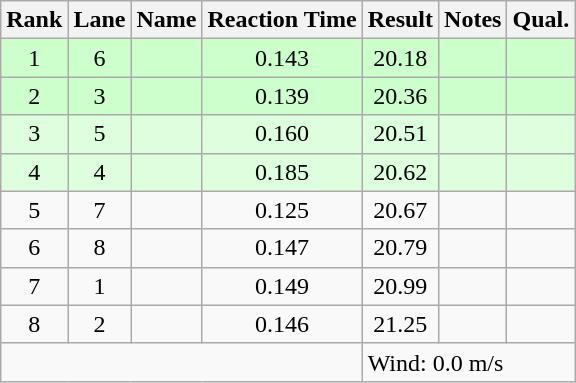<table class="wikitable sortable" style="text-align:center">
<tr>
<th>Rank</th>
<th>Lane</th>
<th>Name</th>
<th>Reaction Time</th>
<th>Result</th>
<th>Notes</th>
<th>Qual.</th>
</tr>
<tr bgcolor=ccffcc>
<td>1</td>
<td>6</td>
<td align="left"></td>
<td>0.143</td>
<td>20.18</td>
<td></td>
<td></td>
</tr>
<tr bgcolor=ccffcc>
<td>2</td>
<td>3</td>
<td align="left"></td>
<td>0.139</td>
<td>20.36</td>
<td></td>
<td></td>
</tr>
<tr bgcolor=ddffdd>
<td>3</td>
<td>5</td>
<td align="left"></td>
<td>0.160</td>
<td>20.51</td>
<td></td>
<td></td>
</tr>
<tr bgcolor=ddffdd>
<td>4</td>
<td>4</td>
<td align="left"></td>
<td>0.185</td>
<td>20.62</td>
<td></td>
<td></td>
</tr>
<tr>
<td>5</td>
<td>7</td>
<td align="left"></td>
<td>0.125</td>
<td>20.67</td>
<td></td>
<td></td>
</tr>
<tr>
<td>6</td>
<td>8</td>
<td align="left"></td>
<td>0.147</td>
<td>20.79</td>
<td></td>
<td></td>
</tr>
<tr>
<td>7</td>
<td>1</td>
<td align="left"></td>
<td>0.149</td>
<td>20.99</td>
<td></td>
<td></td>
</tr>
<tr>
<td>8</td>
<td>2</td>
<td align="left"></td>
<td>0.146</td>
<td>21.25</td>
<td></td>
<td></td>
</tr>
<tr class="sortbottom">
<td colspan=4></td>
<td colspan="3" style="text-align:left;">Wind: 0.0 m/s</td>
</tr>
</table>
